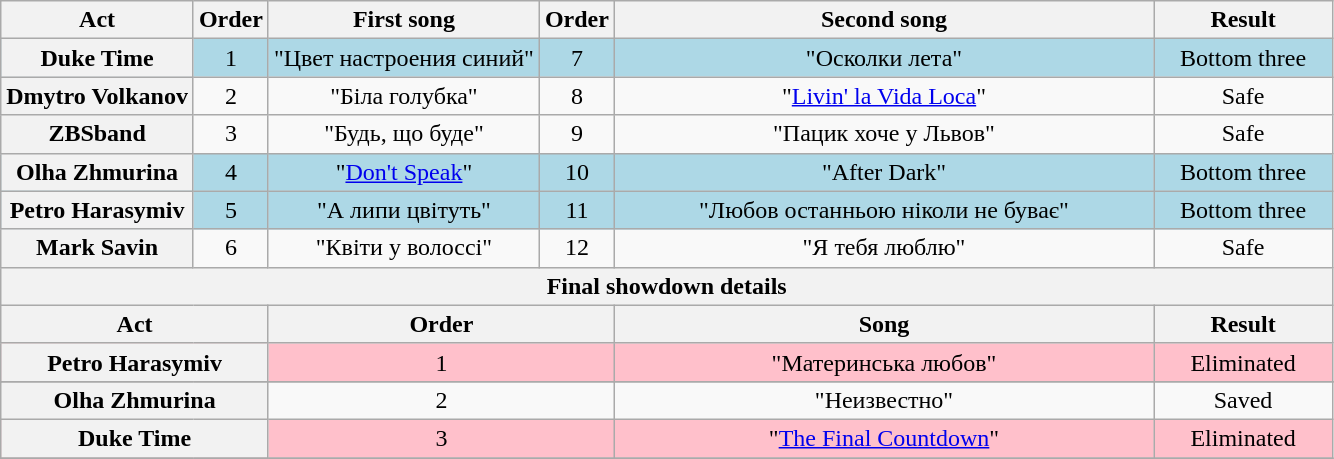<table class="wikitable plainrowheaders" style="text-align:center;">
<tr>
<th>Act</th>
<th>Order</th>
<th>First song</th>
<th>Order</th>
<th>Second song</th>
<th>Result</th>
</tr>
<tr style="background:lightblue;">
<th scope=row>Duke Time</th>
<td>1</td>
<td>"Цвет настроения синий"</td>
<td>7</td>
<td>"Осколки лета"</td>
<td>Bottom three</td>
</tr>
<tr>
<th scope=row>Dmytro Volkanov</th>
<td>2</td>
<td>"Біла голубка"</td>
<td>8</td>
<td>"<a href='#'>Livin' la Vida Loca</a>"</td>
<td>Safe</td>
</tr>
<tr>
<th scope=row>ZBSband</th>
<td>3</td>
<td>"Будь, що буде"</td>
<td>9</td>
<td>"Пацик хоче у Львов"</td>
<td>Safe</td>
</tr>
<tr style="background:lightblue;">
<th scope=row>Olha Zhmurina</th>
<td>4</td>
<td>"<a href='#'>Don't Speak</a>"</td>
<td>10</td>
<td>"After Dark"</td>
<td>Bottom three</td>
</tr>
<tr style="background:lightblue;">
<th scope=row>Petro Harasymiv</th>
<td>5</td>
<td>"А липи цвітуть"</td>
<td>11</td>
<td>"Любов останньою ніколи не буває"</td>
<td>Bottom three</td>
</tr>
<tr>
<th scope=row>Mark Savin</th>
<td>6</td>
<td>"Квіти у волоссі"</td>
<td>12</td>
<td>"Я тебя люблю"</td>
<td>Safe</td>
</tr>
<tr>
<th colspan="6">Final showdown details</th>
</tr>
<tr>
<th colspan="2" scope="col" style="width:10em;">Act</th>
<th colspan="2" scope="col">Order</th>
<th scope="col" style="width:22em;">Song</th>
<th scope="col" style="width:7em;">Result</th>
</tr>
<tr style="background:pink;">
<th scope="row" colspan="2">Petro Harasymiv</th>
<td colspan="2">1</td>
<td>"Материнська любов"</td>
<td>Eliminated</td>
</tr>
<tr>
</tr>
<tr>
<th colspan="2" scope="row">Olha Zhmurina</th>
<td colspan="2">2</td>
<td>"Неизвестно"</td>
<td>Saved</td>
</tr>
<tr style="background:pink;">
<th colspan="2" scope="row">Duke Time</th>
<td colspan="2">3</td>
<td>"<a href='#'>The Final Countdown</a>"</td>
<td>Eliminated</td>
</tr>
<tr>
</tr>
</table>
